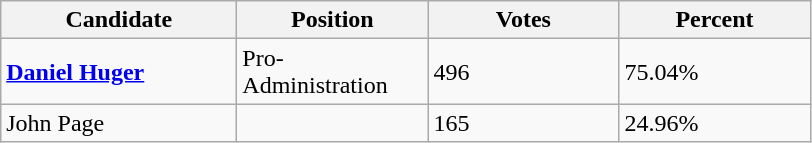<table class=wikitable>
<tr>
<th style="width: 150px">Candidate</th>
<th style="width: 120px">Position</th>
<th style="width: 120px">Votes</th>
<th style="width: 120px">Percent</th>
</tr>
<tr>
<td><strong><a href='#'>Daniel Huger</a></strong></td>
<td>Pro-Administration</td>
<td>496</td>
<td>75.04%</td>
</tr>
<tr>
<td>John Page</td>
<td></td>
<td>165</td>
<td>24.96%</td>
</tr>
</table>
